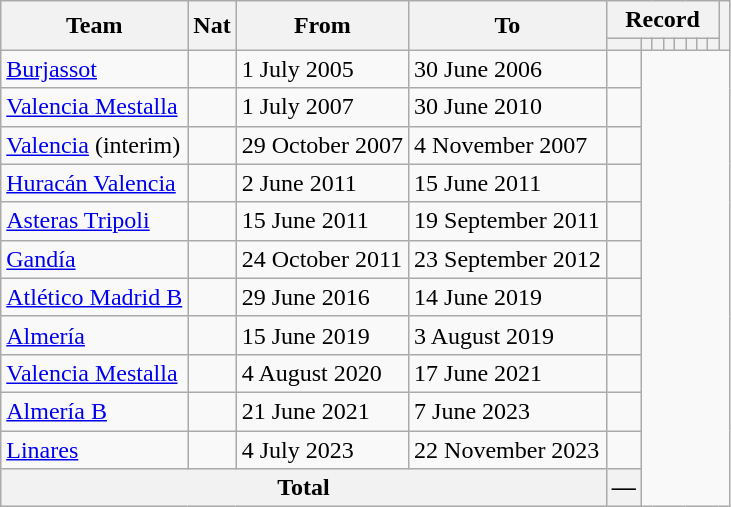<table class="wikitable" style="text-align: center">
<tr>
<th rowspan="2">Team</th>
<th rowspan="2">Nat</th>
<th rowspan="2">From</th>
<th rowspan="2">To</th>
<th colspan="8">Record</th>
<th rowspan=2></th>
</tr>
<tr>
<th></th>
<th></th>
<th></th>
<th></th>
<th></th>
<th></th>
<th></th>
<th></th>
</tr>
<tr>
<td align=left><a href='#'>Burjassot</a></td>
<td></td>
<td align=left>1 July 2005</td>
<td align=left>30 June 2006<br></td>
<td></td>
</tr>
<tr>
<td align=left><a href='#'>Valencia Mestalla</a></td>
<td></td>
<td align=left>1 July 2007</td>
<td align=left>30 June 2010<br></td>
<td></td>
</tr>
<tr>
<td align=left><a href='#'>Valencia</a> (interim)</td>
<td></td>
<td align=left>29 October 2007</td>
<td align=left>4 November 2007<br></td>
<td></td>
</tr>
<tr>
<td align=left><a href='#'>Huracán Valencia</a></td>
<td></td>
<td align=left>2 June 2011</td>
<td align=left>15 June 2011<br></td>
<td></td>
</tr>
<tr>
<td align=left><a href='#'>Asteras Tripoli</a></td>
<td></td>
<td align=left>15 June 2011</td>
<td align=left>19 September 2011<br></td>
<td></td>
</tr>
<tr>
<td align=left><a href='#'>Gandía</a></td>
<td></td>
<td align=left>24 October 2011</td>
<td align=left>23 September 2012<br></td>
<td></td>
</tr>
<tr>
<td align=left><a href='#'>Atlético Madrid B</a></td>
<td></td>
<td align=left>29 June 2016</td>
<td align=left>14 June 2019<br></td>
<td></td>
</tr>
<tr>
<td align=left><a href='#'>Almería</a></td>
<td></td>
<td align=left>15 June 2019</td>
<td align=left>3 August 2019<br></td>
<td></td>
</tr>
<tr>
<td align=left><a href='#'>Valencia Mestalla</a></td>
<td></td>
<td align=left>4 August 2020</td>
<td align=left>17 June 2021<br></td>
<td></td>
</tr>
<tr>
<td align=left><a href='#'>Almería B</a></td>
<td></td>
<td align=left>21 June 2021</td>
<td align=left>7 June 2023<br></td>
<td></td>
</tr>
<tr>
<td align=left><a href='#'>Linares</a></td>
<td></td>
<td align=left>4 July 2023</td>
<td align=left>22 November 2023<br></td>
<td></td>
</tr>
<tr>
<th colspan="4">Total<br></th>
<th>—</th>
</tr>
</table>
